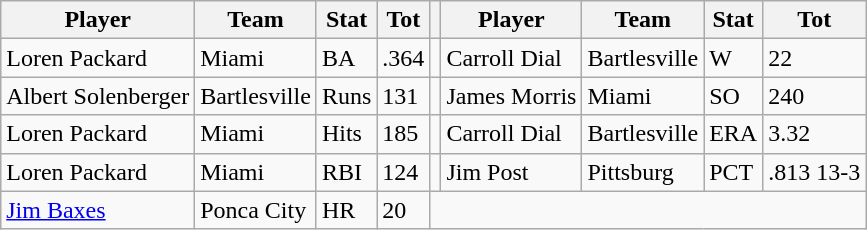<table class="wikitable">
<tr>
<th>Player</th>
<th>Team</th>
<th>Stat</th>
<th>Tot</th>
<th></th>
<th>Player</th>
<th>Team</th>
<th>Stat</th>
<th>Tot</th>
</tr>
<tr>
<td>Loren Packard</td>
<td>Miami</td>
<td>BA</td>
<td>.364</td>
<td></td>
<td>Carroll Dial</td>
<td>Bartlesville</td>
<td>W</td>
<td>22</td>
</tr>
<tr>
<td>Albert Solenberger</td>
<td>Bartlesville</td>
<td>Runs</td>
<td>131</td>
<td></td>
<td>James Morris</td>
<td>Miami</td>
<td>SO</td>
<td>240</td>
</tr>
<tr>
<td>Loren Packard</td>
<td>Miami</td>
<td>Hits</td>
<td>185</td>
<td></td>
<td>Carroll Dial</td>
<td>Bartlesville</td>
<td>ERA</td>
<td>3.32</td>
</tr>
<tr>
<td>Loren Packard</td>
<td>Miami</td>
<td>RBI</td>
<td>124</td>
<td></td>
<td>Jim Post</td>
<td>Pittsburg</td>
<td>PCT</td>
<td>.813 13-3</td>
</tr>
<tr>
<td><a href='#'>Jim Baxes</a></td>
<td>Ponca City</td>
<td>HR</td>
<td>20</td>
</tr>
</table>
